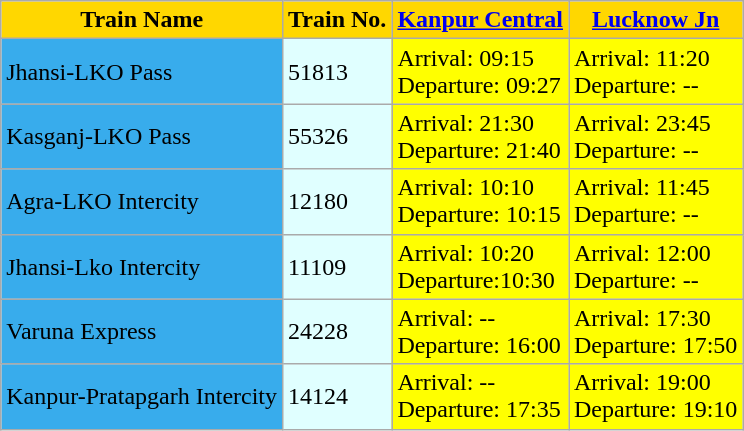<table class="wikitable sortable" style="background:#ffffff;">
<tr>
<th style="background-color:#FFD700">Train Name</th>
<th ! style="background-color:#FFD700">Train No.</th>
<th ! style="background-color:#FFD700"><a href='#'>Kanpur Central</a></th>
<th ! style="background-color:#FFD700"><a href='#'>Lucknow Jn</a></th>
</tr>
<tr>
<td align="left" style="background-color:#38ACEC">Jhansi-LKO Pass</td>
<td align="left"  style="background-color:#E0FFFF">51813</td>
<td align="left" style="background-color:#FFFF00">Arrival: 09:15<br>Departure: 09:27</td>
<td align="left" style="background-color:#FFFF00">Arrival: 11:20<br>Departure: --</td>
</tr>
<tr>
<td align="left" style="background-color:#38ACEC">Kasganj-LKO Pass</td>
<td align="left"  style="background-color:#E0FFFF">55326</td>
<td align="left" style="background-color:#FFFF00">Arrival: 21:30<br>Departure: 21:40</td>
<td align="left" style="background-color:#FFFF00">Arrival: 23:45<br>Departure: --</td>
</tr>
<tr>
<td align="left" style="background-color:#38ACEC">Agra-LKO Intercity</td>
<td align="left"  style="background-color:#E0FFFF">12180</td>
<td align="left" style="background-color:#FFFF00">Arrival: 10:10<br>Departure: 10:15</td>
<td align="left" style="background-color:#FFFF00">Arrival: 11:45<br>Departure:  --</td>
</tr>
<tr>
<td align="left" style="background-color:#38ACEC">Jhansi-Lko Intercity</td>
<td align="left"  style="background-color:#E0FFFF">11109</td>
<td align="left" style="background-color:#FFFF00">Arrival: 10:20<br> Departure:10:30</td>
<td align="left" style="background-color:#FFFF00">Arrival: 12:00<br> Departure:  --</td>
</tr>
<tr>
<td align="left" style="background-color:#38ACEC">Varuna Express</td>
<td align="left"  style="background-color:#E0FFFF">24228</td>
<td align="left" style="background-color:#FFFF00">Arrival: --<br>Departure: 16:00</td>
<td align="left" style="background-color:#FFFF00">Arrival: 17:30<br>Departure: 17:50</td>
</tr>
<tr>
<td align="left" style="background-color:#38ACEC">Kanpur-Pratapgarh Intercity</td>
<td align="left" style="background-color:#E0FFFF">14124</td>
<td align="left" style="background-color:#FFFF00">Arrival: --<br> Departure: 17:35</td>
<td align="left" style="background-color:#FFFF00">Arrival: 19:00<br>Departure: 19:10</td>
</tr>
</table>
